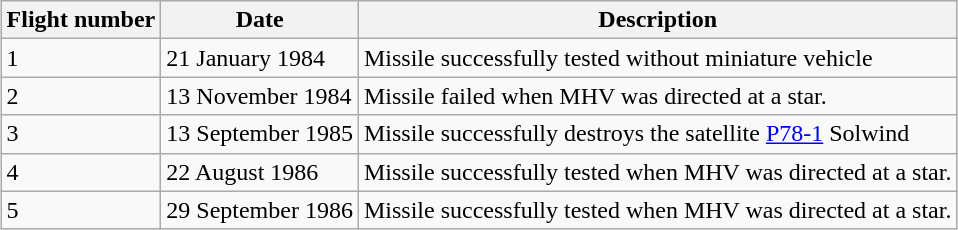<table class="wikitable" style="margin: 1em auto 1em auto">
<tr>
<th>Flight number</th>
<th>Date</th>
<th>Description</th>
</tr>
<tr>
<td>1</td>
<td>21 January 1984</td>
<td>Missile successfully tested without miniature vehicle</td>
</tr>
<tr>
<td>2</td>
<td>13 November 1984</td>
<td>Missile failed when MHV was directed at a star.</td>
</tr>
<tr>
<td>3</td>
<td>13 September 1985</td>
<td>Missile successfully destroys the satellite <a href='#'>P78-1</a> Solwind</td>
</tr>
<tr>
<td>4</td>
<td>22 August 1986</td>
<td>Missile successfully tested when MHV was directed at a star.</td>
</tr>
<tr>
<td>5</td>
<td>29 September 1986</td>
<td>Missile successfully tested when MHV was directed at a star.</td>
</tr>
</table>
